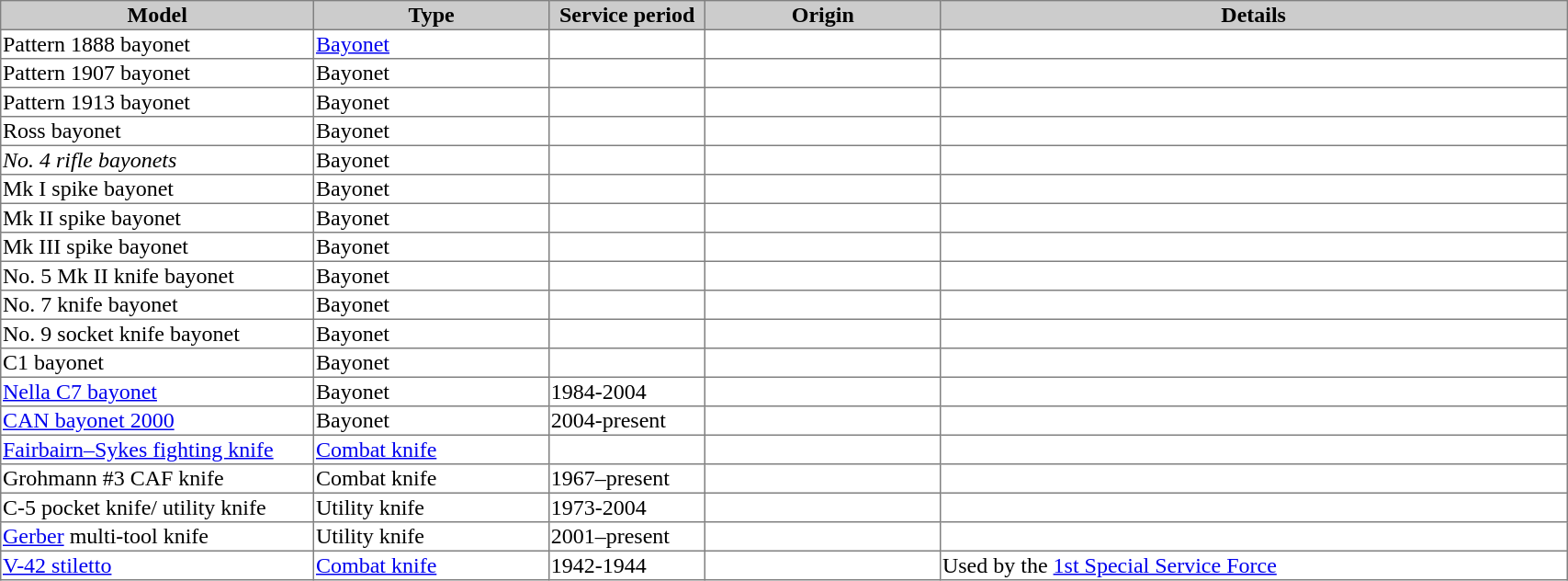<table border="1" width="90%" style="border-collapse: collapse;">
<tr bgcolor=cccccc>
<th width="20%">Model</th>
<th width="15%">Type</th>
<th width="10%">Service period</th>
<th width="15%">Origin</th>
<th>Details</th>
</tr>
<tr>
<td>Pattern 1888 bayonet</td>
<td><a href='#'>Bayonet</a></td>
<td></td>
<td></td>
<td></td>
</tr>
<tr>
<td>Pattern 1907 bayonet</td>
<td>Bayonet</td>
<td></td>
<td></td>
<td></td>
</tr>
<tr>
<td>Pattern 1913 bayonet</td>
<td>Bayonet</td>
<td></td>
<td></td>
<td></td>
</tr>
<tr>
<td>Ross bayonet</td>
<td>Bayonet</td>
<td></td>
<td></td>
<td></td>
</tr>
<tr>
<td><em>No. 4 rifle bayonets</em></td>
<td>Bayonet</td>
<td></td>
<td></td>
<td></td>
</tr>
<tr>
<td>Mk I spike bayonet</td>
<td>Bayonet</td>
<td></td>
<td></td>
<td></td>
</tr>
<tr>
<td>Mk II spike bayonet</td>
<td>Bayonet</td>
<td></td>
<td></td>
<td></td>
</tr>
<tr>
<td>Mk III spike bayonet</td>
<td>Bayonet</td>
<td></td>
<td></td>
<td></td>
</tr>
<tr>
<td>No. 5 Mk II knife bayonet</td>
<td>Bayonet</td>
<td></td>
<td></td>
<td></td>
</tr>
<tr>
<td>No. 7 knife bayonet</td>
<td>Bayonet</td>
<td></td>
<td></td>
<td></td>
</tr>
<tr>
<td>No. 9 socket knife bayonet</td>
<td>Bayonet</td>
<td></td>
<td></td>
<td></td>
</tr>
<tr>
<td>C1 bayonet</td>
<td>Bayonet</td>
<td></td>
<td></td>
<td></td>
</tr>
<tr>
<td><a href='#'>Nella C7 bayonet</a></td>
<td>Bayonet</td>
<td>1984-2004</td>
<td></td>
<td></td>
</tr>
<tr>
<td><a href='#'>CAN bayonet 2000</a></td>
<td>Bayonet</td>
<td>2004-present</td>
<td></td>
<td></td>
</tr>
<tr>
<td><a href='#'>Fairbairn–Sykes fighting knife</a></td>
<td><a href='#'>Combat knife</a></td>
<td></td>
<td></td>
<td></td>
</tr>
<tr>
<td>Grohmann #3 CAF knife</td>
<td>Combat knife</td>
<td>1967–present</td>
<td></td>
<td></td>
</tr>
<tr>
<td>C-5 pocket knife/ utility knife</td>
<td>Utility knife</td>
<td>1973-2004</td>
<td></td>
<td></td>
</tr>
<tr>
<td><a href='#'>Gerber</a> multi-tool knife</td>
<td>Utility knife</td>
<td>2001–present</td>
<td></td>
<td></td>
</tr>
<tr>
<td><a href='#'>V-42 stiletto</a></td>
<td><a href='#'>Combat knife</a></td>
<td>1942-1944</td>
<td></td>
<td>Used by the <a href='#'>1st Special Service Force</a></td>
</tr>
</table>
